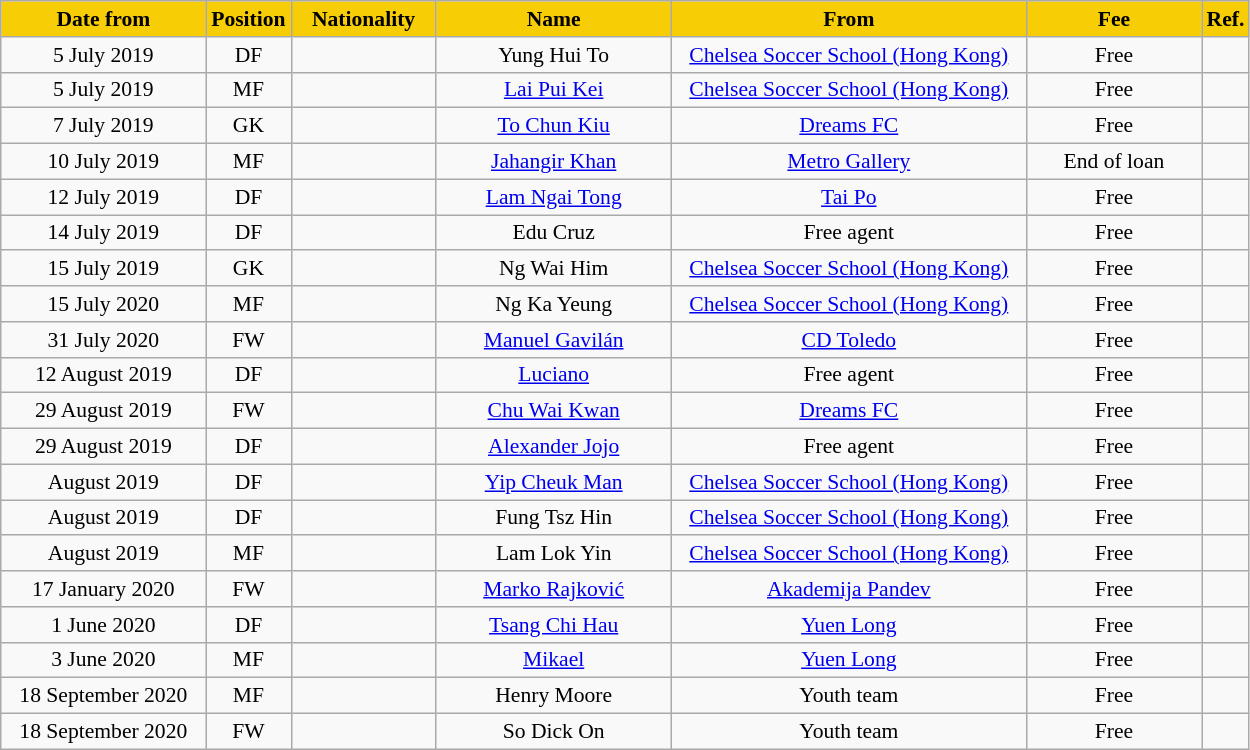<table class="wikitable"  style="text-align:center; font-size:90%;">
<tr>
<th style="background:#f7cd06; color:#000000; width:130px;">Date from</th>
<th style="background:#f7cd06; color:#000000; width:50px;">Position</th>
<th style="background:#f7cd06; color:#000000; width:90px;">Nationality</th>
<th style="background:#f7cd06; color:#000000; width:150px;">Name</th>
<th style="background:#f7cd06; color:#000000; width:230px;">From</th>
<th style="background:#f7cd06; color:#000000; width:110px;">Fee</th>
<th style="background:#f7cd06; color:#000000; width:25px;">Ref.</th>
</tr>
<tr>
<td>5 July 2019</td>
<td>DF</td>
<td></td>
<td>Yung Hui To</td>
<td><a href='#'>Chelsea Soccer School (Hong Kong)</a></td>
<td>Free</td>
<td></td>
</tr>
<tr>
<td>5 July 2019</td>
<td>MF</td>
<td></td>
<td><a href='#'>Lai Pui Kei</a></td>
<td><a href='#'>Chelsea Soccer School (Hong Kong)</a></td>
<td>Free</td>
<td></td>
</tr>
<tr>
<td>7 July 2019</td>
<td>GK</td>
<td></td>
<td><a href='#'>To Chun Kiu</a></td>
<td><a href='#'>Dreams FC</a></td>
<td>Free</td>
<td></td>
</tr>
<tr>
<td>10 July 2019</td>
<td>MF</td>
<td></td>
<td><a href='#'>Jahangir Khan</a></td>
<td><a href='#'>Metro Gallery</a></td>
<td>End of loan</td>
<td></td>
</tr>
<tr>
<td>12 July 2019</td>
<td>DF</td>
<td> </td>
<td><a href='#'>Lam Ngai Tong</a></td>
<td><a href='#'>Tai Po</a></td>
<td>Free</td>
<td></td>
</tr>
<tr>
<td>14 July 2019</td>
<td>DF</td>
<td></td>
<td>Edu Cruz</td>
<td>Free agent</td>
<td>Free</td>
<td></td>
</tr>
<tr>
<td>15 July 2019</td>
<td>GK</td>
<td></td>
<td>Ng Wai Him</td>
<td><a href='#'>Chelsea Soccer School (Hong Kong)</a></td>
<td>Free</td>
<td></td>
</tr>
<tr>
<td>15 July 2020</td>
<td>MF</td>
<td></td>
<td>Ng Ka Yeung</td>
<td><a href='#'>Chelsea Soccer School (Hong Kong)</a></td>
<td>Free</td>
<td></td>
</tr>
<tr>
<td>31 July 2020</td>
<td>FW</td>
<td></td>
<td><a href='#'>Manuel Gavilán</a></td>
<td> <a href='#'>CD Toledo</a></td>
<td>Free</td>
<td></td>
</tr>
<tr>
<td>12 August 2019</td>
<td>DF</td>
<td></td>
<td><a href='#'>Luciano</a></td>
<td>Free agent</td>
<td>Free</td>
<td></td>
</tr>
<tr>
<td>29 August 2019</td>
<td>FW</td>
<td></td>
<td><a href='#'>Chu Wai Kwan</a></td>
<td><a href='#'>Dreams FC</a></td>
<td>Free</td>
<td></td>
</tr>
<tr>
<td>29 August 2019</td>
<td>DF</td>
<td>  </td>
<td><a href='#'>Alexander Jojo</a></td>
<td>Free agent</td>
<td>Free</td>
<td></td>
</tr>
<tr>
<td>August 2019</td>
<td>DF</td>
<td></td>
<td><a href='#'>Yip Cheuk Man</a></td>
<td><a href='#'>Chelsea Soccer School (Hong Kong)</a></td>
<td>Free</td>
<td></td>
</tr>
<tr>
<td>August 2019</td>
<td>DF</td>
<td></td>
<td>Fung Tsz Hin</td>
<td><a href='#'>Chelsea Soccer School (Hong Kong)</a></td>
<td>Free</td>
<td></td>
</tr>
<tr>
<td>August 2019</td>
<td>MF</td>
<td></td>
<td>Lam Lok Yin</td>
<td><a href='#'>Chelsea Soccer School (Hong Kong)</a></td>
<td>Free</td>
<td></td>
</tr>
<tr>
<td>17 January 2020</td>
<td>FW</td>
<td></td>
<td><a href='#'>Marko Rajković</a></td>
<td> <a href='#'>Akademija Pandev</a></td>
<td>Free</td>
<td></td>
</tr>
<tr>
<td>1 June 2020</td>
<td>DF</td>
<td></td>
<td><a href='#'>Tsang Chi Hau</a></td>
<td><a href='#'>Yuen Long</a></td>
<td>Free</td>
<td></td>
</tr>
<tr>
<td>3 June 2020</td>
<td>MF</td>
<td></td>
<td><a href='#'>Mikael</a></td>
<td><a href='#'>Yuen Long</a></td>
<td>Free</td>
<td></td>
</tr>
<tr>
<td>18 September 2020</td>
<td>MF</td>
<td></td>
<td>Henry Moore</td>
<td>Youth team</td>
<td>Free</td>
<td></td>
</tr>
<tr>
<td>18 September 2020</td>
<td>FW</td>
<td></td>
<td>So Dick On</td>
<td>Youth team</td>
<td>Free</td>
<td></td>
</tr>
</table>
